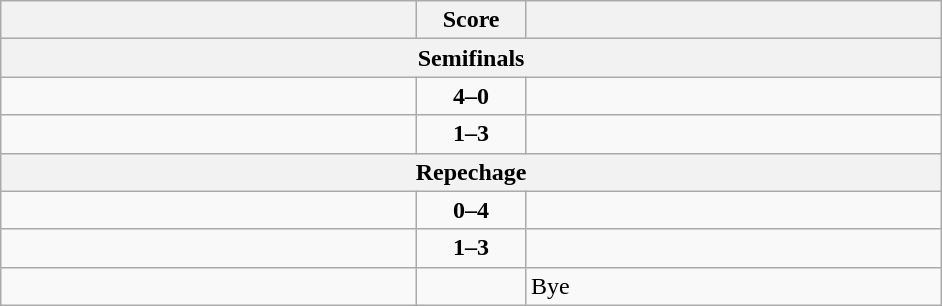<table class="wikitable" style="text-align: left;">
<tr>
<th align="right" width="270"></th>
<th width="65">Score</th>
<th align="left" width="270"></th>
</tr>
<tr>
<th colspan="3">Semifinals</th>
</tr>
<tr>
<td><strong></strong></td>
<td align=center><strong>4–0</strong></td>
<td></td>
</tr>
<tr>
<td></td>
<td align=center><strong>1–3</strong></td>
<td><strong></strong></td>
</tr>
<tr>
<th colspan="3">Repechage</th>
</tr>
<tr>
<td></td>
<td align=center><strong>0–4</strong></td>
<td><strong></strong></td>
</tr>
<tr>
<td></td>
<td align=center><strong>1–3</strong></td>
<td><strong></strong></td>
</tr>
<tr>
<td><strong></strong></td>
<td align=center></td>
<td>Bye</td>
</tr>
</table>
